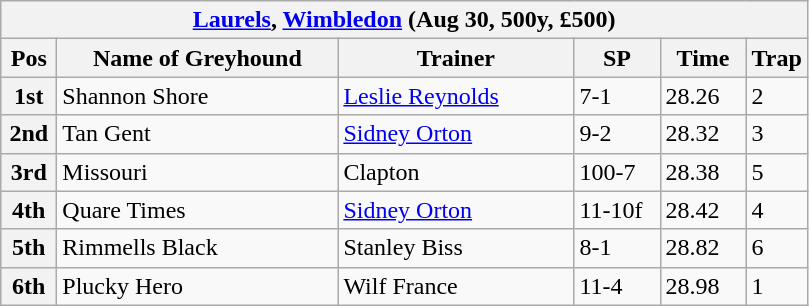<table class="wikitable">
<tr>
<th colspan="6"><a href='#'>Laurels</a>, <a href='#'>Wimbledon</a> (Aug 30, 500y, £500)</th>
</tr>
<tr>
<th width=30>Pos</th>
<th width=180>Name of Greyhound</th>
<th width=150>Trainer</th>
<th width=50>SP</th>
<th width=50>Time</th>
<th width=30>Trap</th>
</tr>
<tr>
<th>1st</th>
<td>Shannon Shore</td>
<td><a href='#'>Leslie Reynolds</a></td>
<td>7-1</td>
<td>28.26</td>
<td>2</td>
</tr>
<tr>
<th>2nd</th>
<td>Tan Gent</td>
<td><a href='#'>Sidney Orton</a></td>
<td>9-2</td>
<td>28.32</td>
<td>3</td>
</tr>
<tr>
<th>3rd</th>
<td>Missouri</td>
<td>Clapton</td>
<td>100-7</td>
<td>28.38</td>
<td>5</td>
</tr>
<tr>
<th>4th</th>
<td>Quare Times</td>
<td><a href='#'>Sidney Orton</a></td>
<td>11-10f</td>
<td>28.42</td>
<td>4</td>
</tr>
<tr>
<th>5th</th>
<td>Rimmells Black</td>
<td>Stanley Biss</td>
<td>8-1</td>
<td>28.82</td>
<td>6</td>
</tr>
<tr>
<th>6th</th>
<td>Plucky Hero</td>
<td>Wilf France</td>
<td>11-4</td>
<td>28.98</td>
<td>1</td>
</tr>
</table>
